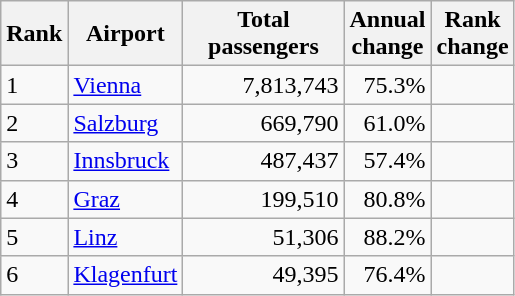<table class="wikitable">
<tr>
<th>Rank</th>
<th>Airport</th>
<th style="width:100px">Total<br>passengers</th>
<th>Annual<br>change</th>
<th>Rank<br>change</th>
</tr>
<tr>
<td>1</td>
<td><a href='#'>Vienna</a></td>
<td align="right">7,813,743</td>
<td align="right"> 75.3%</td>
<td align="center"></td>
</tr>
<tr>
<td>2</td>
<td><a href='#'>Salzburg</a></td>
<td align="right">669,790</td>
<td align="right"> 61.0%</td>
<td align="center"></td>
</tr>
<tr>
<td>3</td>
<td><a href='#'>Innsbruck</a></td>
<td align="right">487,437</td>
<td align="right"> 57.4%</td>
<td align="center"></td>
</tr>
<tr>
<td>4</td>
<td><a href='#'>Graz</a></td>
<td align="right">199,510</td>
<td align="right"> 80.8%</td>
<td align="center"></td>
</tr>
<tr>
<td>5</td>
<td><a href='#'>Linz</a></td>
<td align="right">51,306</td>
<td align="right"> 88.2%</td>
<td align="center"></td>
</tr>
<tr>
<td>6</td>
<td><a href='#'>Klagenfurt</a></td>
<td align="right">49,395</td>
<td align="right"> 76.4%</td>
<td align="center"></td>
</tr>
</table>
